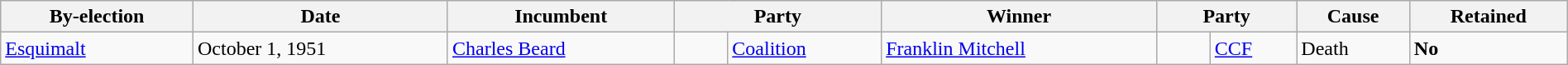<table class=wikitable style="width:100%">
<tr>
<th>By-election</th>
<th>Date</th>
<th>Incumbent</th>
<th colspan=2>Party</th>
<th>Winner</th>
<th colspan=2>Party</th>
<th>Cause</th>
<th>Retained</th>
</tr>
<tr>
<td><a href='#'>Esquimalt</a></td>
<td>October 1, 1951</td>
<td><a href='#'>Charles Beard</a></td>
<td>    </td>
<td><a href='#'>Coalition</a></td>
<td><a href='#'>Franklin Mitchell</a></td>
<td>    </td>
<td><a href='#'>CCF</a></td>
<td>Death</td>
<td><strong>No</strong></td>
</tr>
</table>
